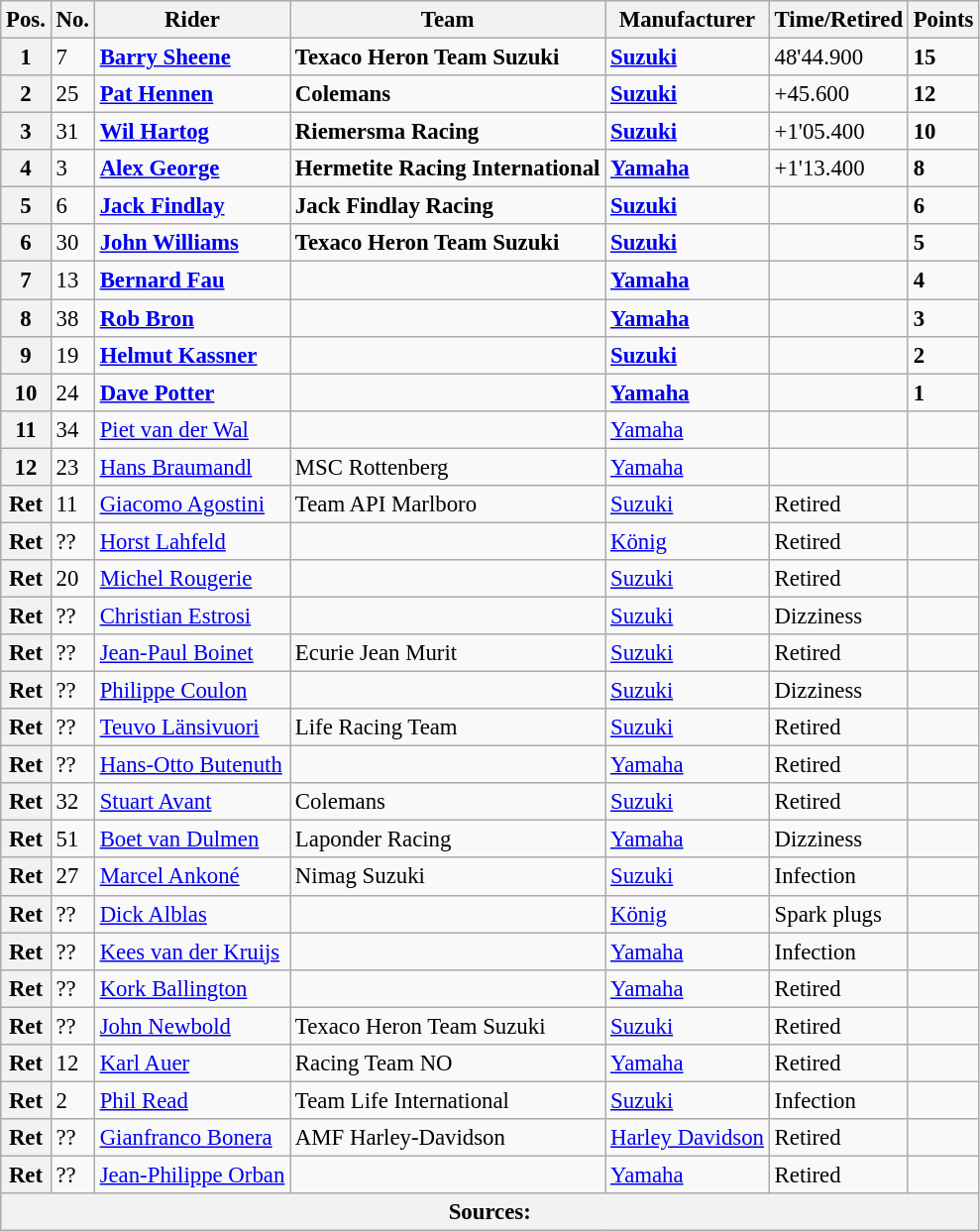<table class="wikitable" style="font-size: 95%;">
<tr>
<th>Pos.</th>
<th>No.</th>
<th>Rider</th>
<th>Team</th>
<th>Manufacturer</th>
<th>Time/Retired</th>
<th>Points</th>
</tr>
<tr>
<th>1</th>
<td>7</td>
<td> <strong><a href='#'>Barry Sheene</a></strong></td>
<td><strong>Texaco Heron Team Suzuki</strong></td>
<td><strong><a href='#'>Suzuki</a></strong></td>
<td>48'44.900</td>
<td><strong>15</strong></td>
</tr>
<tr>
<th>2</th>
<td>25</td>
<td> <strong><a href='#'>Pat Hennen</a></strong></td>
<td><strong>Colemans</strong></td>
<td><strong><a href='#'>Suzuki</a></strong></td>
<td>+45.600</td>
<td><strong>12</strong></td>
</tr>
<tr>
<th>3</th>
<td>31</td>
<td> <strong><a href='#'>Wil Hartog</a></strong></td>
<td><strong>Riemersma Racing</strong></td>
<td><strong><a href='#'>Suzuki</a></strong></td>
<td>+1'05.400</td>
<td><strong>10</strong></td>
</tr>
<tr>
<th>4</th>
<td>3</td>
<td> <strong><a href='#'>Alex George</a></strong></td>
<td><strong>Hermetite Racing International</strong></td>
<td><strong><a href='#'>Yamaha</a></strong></td>
<td>+1'13.400</td>
<td><strong>8</strong></td>
</tr>
<tr>
<th>5</th>
<td>6</td>
<td> <strong><a href='#'>Jack Findlay</a></strong></td>
<td><strong>Jack Findlay Racing</strong></td>
<td><strong><a href='#'>Suzuki</a></strong></td>
<td></td>
<td><strong>6</strong></td>
</tr>
<tr>
<th>6</th>
<td>30</td>
<td> <strong><a href='#'>John Williams</a></strong></td>
<td><strong>Texaco Heron Team Suzuki</strong></td>
<td><strong><a href='#'>Suzuki</a></strong></td>
<td></td>
<td><strong>5</strong></td>
</tr>
<tr>
<th>7</th>
<td>13</td>
<td> <strong><a href='#'>Bernard Fau</a></strong></td>
<td></td>
<td><strong><a href='#'>Yamaha</a></strong></td>
<td></td>
<td><strong>4</strong></td>
</tr>
<tr>
<th>8</th>
<td>38</td>
<td> <strong><a href='#'>Rob Bron</a></strong></td>
<td></td>
<td><strong><a href='#'>Yamaha</a></strong></td>
<td></td>
<td><strong>3</strong></td>
</tr>
<tr>
<th>9</th>
<td>19</td>
<td> <strong><a href='#'>Helmut Kassner</a></strong></td>
<td></td>
<td><strong><a href='#'>Suzuki</a></strong></td>
<td></td>
<td><strong>2</strong></td>
</tr>
<tr>
<th>10</th>
<td>24</td>
<td> <strong><a href='#'>Dave Potter</a></strong></td>
<td></td>
<td><strong><a href='#'>Yamaha</a></strong></td>
<td></td>
<td><strong>1</strong></td>
</tr>
<tr>
<th>11</th>
<td>34</td>
<td> <a href='#'>Piet van der Wal</a></td>
<td></td>
<td><a href='#'>Yamaha</a></td>
<td></td>
<td></td>
</tr>
<tr>
<th>12</th>
<td>23</td>
<td> <a href='#'>Hans Braumandl</a></td>
<td>MSC Rottenberg</td>
<td><a href='#'>Yamaha</a></td>
<td></td>
<td></td>
</tr>
<tr>
<th>Ret</th>
<td>11</td>
<td> <a href='#'>Giacomo Agostini</a></td>
<td>Team API Marlboro</td>
<td><a href='#'>Suzuki</a></td>
<td>Retired</td>
<td></td>
</tr>
<tr>
<th>Ret</th>
<td>??</td>
<td> <a href='#'>Horst Lahfeld</a></td>
<td></td>
<td><a href='#'>König</a></td>
<td>Retired</td>
<td></td>
</tr>
<tr>
<th>Ret</th>
<td>20</td>
<td> <a href='#'>Michel Rougerie</a></td>
<td></td>
<td><a href='#'>Suzuki</a></td>
<td>Retired</td>
<td></td>
</tr>
<tr>
<th>Ret</th>
<td>??</td>
<td> <a href='#'>Christian Estrosi</a></td>
<td></td>
<td><a href='#'>Suzuki</a></td>
<td>Dizziness</td>
<td></td>
</tr>
<tr>
<th>Ret</th>
<td>??</td>
<td> <a href='#'>Jean-Paul Boinet</a></td>
<td>Ecurie Jean Murit</td>
<td><a href='#'>Suzuki</a></td>
<td>Retired</td>
<td></td>
</tr>
<tr>
<th>Ret</th>
<td>??</td>
<td> <a href='#'>Philippe Coulon</a></td>
<td></td>
<td><a href='#'>Suzuki</a></td>
<td>Dizziness</td>
<td></td>
</tr>
<tr>
<th>Ret</th>
<td>??</td>
<td> <a href='#'>Teuvo Länsivuori</a></td>
<td>Life Racing Team</td>
<td><a href='#'>Suzuki</a></td>
<td>Retired</td>
<td></td>
</tr>
<tr>
<th>Ret</th>
<td>??</td>
<td> <a href='#'>Hans-Otto Butenuth</a></td>
<td></td>
<td><a href='#'>Yamaha</a></td>
<td>Retired</td>
<td></td>
</tr>
<tr>
<th>Ret</th>
<td>32</td>
<td> <a href='#'>Stuart Avant</a></td>
<td>Colemans</td>
<td><a href='#'>Suzuki</a></td>
<td>Retired</td>
<td></td>
</tr>
<tr>
<th>Ret</th>
<td>51</td>
<td> <a href='#'>Boet van Dulmen</a></td>
<td>Laponder Racing</td>
<td><a href='#'>Yamaha</a></td>
<td>Dizziness</td>
<td></td>
</tr>
<tr>
<th>Ret</th>
<td>27</td>
<td> <a href='#'>Marcel Ankoné</a></td>
<td>Nimag Suzuki</td>
<td><a href='#'>Suzuki</a></td>
<td>Infection</td>
<td></td>
</tr>
<tr>
<th>Ret</th>
<td>??</td>
<td> <a href='#'>Dick Alblas</a></td>
<td></td>
<td><a href='#'>König</a></td>
<td>Spark plugs</td>
<td></td>
</tr>
<tr>
<th>Ret</th>
<td>??</td>
<td> <a href='#'>Kees van der Kruijs</a></td>
<td></td>
<td><a href='#'>Yamaha</a></td>
<td>Infection</td>
<td></td>
</tr>
<tr>
<th>Ret</th>
<td>??</td>
<td> <a href='#'>Kork Ballington</a></td>
<td></td>
<td><a href='#'>Yamaha</a></td>
<td>Retired</td>
<td></td>
</tr>
<tr>
<th>Ret</th>
<td>??</td>
<td> <a href='#'>John Newbold</a></td>
<td>Texaco Heron Team Suzuki</td>
<td><a href='#'>Suzuki</a></td>
<td>Retired</td>
<td></td>
</tr>
<tr>
<th>Ret</th>
<td>12</td>
<td> <a href='#'>Karl Auer</a></td>
<td>Racing Team NO</td>
<td><a href='#'>Yamaha</a></td>
<td>Retired</td>
<td></td>
</tr>
<tr>
<th>Ret</th>
<td>2</td>
<td> <a href='#'>Phil Read</a></td>
<td>Team Life International</td>
<td><a href='#'>Suzuki</a></td>
<td>Infection</td>
<td></td>
</tr>
<tr>
<th>Ret</th>
<td>??</td>
<td> <a href='#'>Gianfranco Bonera</a></td>
<td>AMF Harley-Davidson</td>
<td><a href='#'>Harley Davidson</a></td>
<td>Retired</td>
<td></td>
</tr>
<tr>
<th>Ret</th>
<td>??</td>
<td> <a href='#'>Jean-Philippe Orban</a></td>
<td></td>
<td><a href='#'>Yamaha</a></td>
<td>Retired</td>
<td></td>
</tr>
<tr>
<th colspan=9>Sources: </th>
</tr>
</table>
